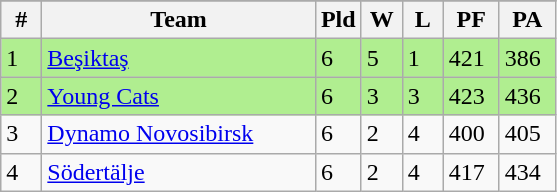<table class=wikitable>
<tr align=center>
</tr>
<tr>
<th width=20>#</th>
<th width=175>Team</th>
<th width=20>Pld</th>
<th width=20>W</th>
<th width=20>L</th>
<th width=30>PF</th>
<th width=30>PA</th>
</tr>
<tr bgcolor=B0EE90>
<td>1</td>
<td align="left"> <a href='#'>Beşiktaş</a></td>
<td>6</td>
<td>5</td>
<td>1</td>
<td>421</td>
<td>386</td>
</tr>
<tr bgcolor=B0EE90>
<td>2</td>
<td align="left"> <a href='#'>Young Cats</a></td>
<td>6</td>
<td>3</td>
<td>3</td>
<td>423</td>
<td>436</td>
</tr>
<tr>
<td>3</td>
<td align="left"> <a href='#'>Dynamo Novosibirsk</a></td>
<td>6</td>
<td>2</td>
<td>4</td>
<td>400</td>
<td>405</td>
</tr>
<tr>
<td>4</td>
<td align="left"> <a href='#'>Södertälje</a></td>
<td>6</td>
<td>2</td>
<td>4</td>
<td>417</td>
<td>434</td>
</tr>
</table>
